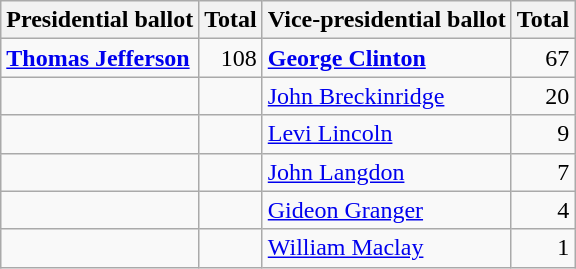<table class="wikitable">
<tr>
<th>Presidential ballot</th>
<th>Total</th>
<th>Vice-presidential ballot</th>
<th>Total</th>
</tr>
<tr>
<td><strong><a href='#'>Thomas Jefferson</a></strong></td>
<td align="right">108</td>
<td><strong><a href='#'>George Clinton</a></strong></td>
<td align="right">67</td>
</tr>
<tr>
<td></td>
<td></td>
<td><a href='#'>John Breckinridge</a></td>
<td align="right">20</td>
</tr>
<tr>
<td></td>
<td></td>
<td><a href='#'>Levi Lincoln</a></td>
<td align="right">9</td>
</tr>
<tr>
<td></td>
<td></td>
<td><a href='#'>John Langdon</a></td>
<td align="right">7</td>
</tr>
<tr>
<td></td>
<td></td>
<td><a href='#'>Gideon Granger</a></td>
<td align="right">4</td>
</tr>
<tr>
<td></td>
<td></td>
<td><a href='#'>William Maclay</a></td>
<td align="right">1</td>
</tr>
</table>
